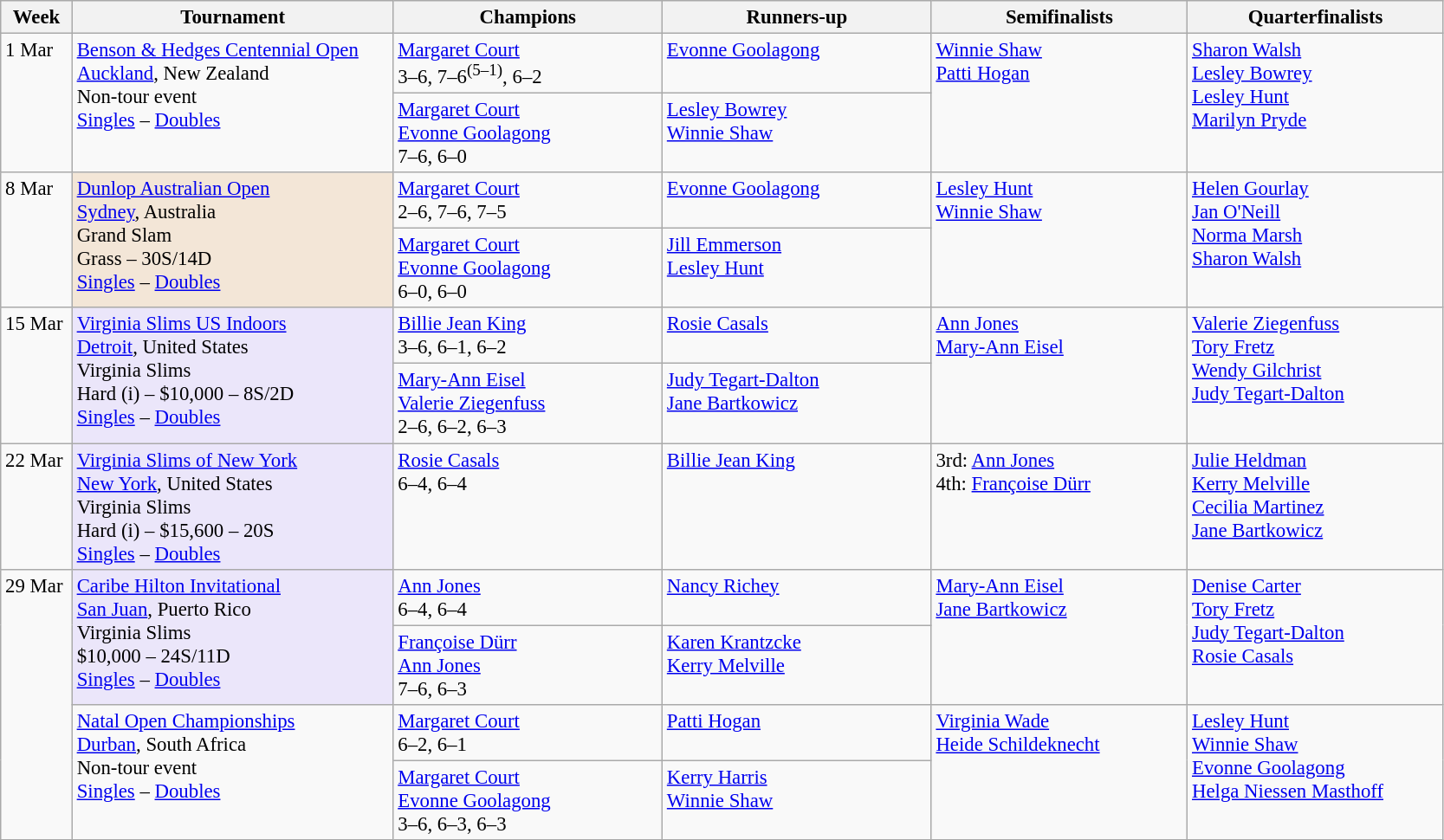<table class=wikitable style=font-size:95%>
<tr>
<th style="width:48px;">Week</th>
<th style="width:240px;">Tournament</th>
<th style="width:200px;">Champions</th>
<th style="width:200px;">Runners-up</th>
<th style="width:190px;">Semifinalists</th>
<th style="width:190px;">Quarterfinalists</th>
</tr>
<tr valign=top>
<td rowspan=2>1 Mar</td>
<td rowspan=2><a href='#'>Benson & Hedges Centennial Open</a><br><a href='#'>Auckland</a>, New Zealand<br>Non-tour event<br> <a href='#'>Singles</a> – <a href='#'>Doubles</a></td>
<td> <a href='#'>Margaret Court</a> <br>3–6, 7–6<sup>(5–1)</sup>, 6–2</td>
<td> <a href='#'>Evonne Goolagong</a></td>
<td rowspan=2> <a href='#'>Winnie Shaw</a><br> <a href='#'>Patti Hogan</a></td>
<td rowspan=2> <a href='#'>Sharon Walsh</a><br> <a href='#'>Lesley Bowrey</a><br> <a href='#'>Lesley Hunt</a><br> <a href='#'>Marilyn Pryde</a></td>
</tr>
<tr valign=top>
<td> <a href='#'>Margaret Court</a><br> <a href='#'>Evonne Goolagong</a><br>7–6, 6–0</td>
<td> <a href='#'>Lesley Bowrey</a><br> <a href='#'>Winnie Shaw</a></td>
</tr>
<tr valign=top>
<td rowspan=2>8 Mar</td>
<td bgcolor=#F3E6D7 rowspan=2><a href='#'>Dunlop Australian Open</a><br><a href='#'>Sydney</a>, Australia<br>Grand Slam<br>Grass – 30S/14D<br> <a href='#'>Singles</a> – <a href='#'>Doubles</a></td>
<td> <a href='#'>Margaret Court</a> <br>2–6, 7–6, 7–5</td>
<td> <a href='#'>Evonne Goolagong</a></td>
<td rowspan=2> <a href='#'>Lesley Hunt</a><br>  <a href='#'>Winnie Shaw</a></td>
<td rowspan=2> <a href='#'>Helen Gourlay</a> <br>  <a href='#'>Jan O'Neill</a> <br>  <a href='#'>Norma Marsh</a> <br>  <a href='#'>Sharon Walsh</a></td>
</tr>
<tr valign=top>
<td> <a href='#'>Margaret Court</a><br> <a href='#'>Evonne Goolagong</a><br>6–0, 6–0</td>
<td> <a href='#'>Jill Emmerson</a><br> <a href='#'>Lesley Hunt</a></td>
</tr>
<tr valign=top>
<td rowspan=2>15 Mar</td>
<td style="background:#ebe6fa;" rowspan=2><a href='#'>Virginia Slims US Indoors</a><br><a href='#'>Detroit</a>, United States<br>Virginia Slims<br>Hard (i) – $10,000 – 8S/2D<br> <a href='#'>Singles</a> – <a href='#'>Doubles</a></td>
<td> <a href='#'>Billie Jean King</a> <br>3–6, 6–1, 6–2</td>
<td> <a href='#'>Rosie Casals</a></td>
<td rowspan=2> <a href='#'>Ann Jones</a>  <br>  <a href='#'>Mary-Ann Eisel</a></td>
<td rowspan=2> <a href='#'>Valerie Ziegenfuss</a> <br>  <a href='#'>Tory Fretz</a> <br>  <a href='#'>Wendy Gilchrist</a> <br>  <a href='#'>Judy Tegart-Dalton</a></td>
</tr>
<tr valign=top>
<td> <a href='#'>Mary-Ann Eisel</a><br> <a href='#'>Valerie Ziegenfuss</a><br>2–6, 6–2, 6–3</td>
<td> <a href='#'>Judy Tegart-Dalton</a><br> <a href='#'>Jane Bartkowicz</a></td>
</tr>
<tr valign=top>
<td>22 Mar</td>
<td style="background:#ebe6fa;"><a href='#'>Virginia Slims of New York</a><br><a href='#'>New York</a>, United States<br>Virginia Slims<br>Hard (i) – $15,600 – 20S<br> <a href='#'>Singles</a> – <a href='#'>Doubles</a></td>
<td> <a href='#'>Rosie Casals</a> <br>6–4, 6–4</td>
<td> <a href='#'>Billie Jean King</a></td>
<td>3rd:  <a href='#'>Ann Jones</a> <br> 4th:  <a href='#'>Françoise Dürr</a></td>
<td> <a href='#'>Julie Heldman</a> <br> <a href='#'>Kerry Melville</a> <br> <a href='#'>Cecilia Martinez</a> <br> <a href='#'>Jane Bartkowicz</a></td>
</tr>
<tr valign=top>
<td rowspan=4>29 Mar</td>
<td style="background:#ebe6fa;" rowspan=2><a href='#'>Caribe Hilton Invitational</a><br><a href='#'>San Juan</a>, Puerto Rico<br>Virginia Slims<br>$10,000 – 24S/11D<br> <a href='#'>Singles</a> – <a href='#'>Doubles</a></td>
<td> <a href='#'>Ann Jones</a> <br>6–4, 6–4</td>
<td> <a href='#'>Nancy Richey</a></td>
<td rowspan=2> <a href='#'>Mary-Ann Eisel</a>  <br>  <a href='#'>Jane Bartkowicz</a></td>
<td rowspan=2> <a href='#'>Denise Carter</a> <br>  <a href='#'>Tory Fretz</a> <br>  <a href='#'>Judy Tegart-Dalton</a> <br>  <a href='#'>Rosie Casals</a></td>
</tr>
<tr valign=top>
<td> <a href='#'>Françoise Dürr</a><br> <a href='#'>Ann Jones</a><br>7–6, 6–3</td>
<td> <a href='#'>Karen Krantzcke</a><br> <a href='#'>Kerry Melville</a></td>
</tr>
<tr valign=top>
<td rowspan=2><a href='#'>Natal Open Championships</a><br><a href='#'>Durban</a>, South Africa<br>Non-tour event<br> <a href='#'>Singles</a> – <a href='#'>Doubles</a></td>
<td> <a href='#'>Margaret Court</a> <br>6–2, 6–1</td>
<td> <a href='#'>Patti Hogan</a></td>
<td rowspan=2> <a href='#'>Virginia Wade</a><br> <a href='#'>Heide Schildeknecht</a></td>
<td rowspan=2> <a href='#'>Lesley Hunt</a><br>  <a href='#'>Winnie Shaw</a><br> <a href='#'>Evonne Goolagong</a><br> <a href='#'>Helga Niessen Masthoff</a></td>
</tr>
<tr valign=top>
<td> <a href='#'>Margaret Court</a><br> <a href='#'>Evonne Goolagong</a><br>3–6, 6–3, 6–3</td>
<td> <a href='#'>Kerry Harris</a><br> <a href='#'>Winnie Shaw</a></td>
</tr>
</table>
